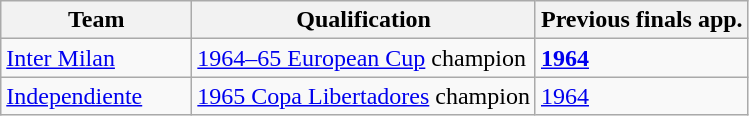<table class="wikitable">
<tr>
<th width=120px>Team</th>
<th>Qualification</th>
<th>Previous finals app.</th>
</tr>
<tr>
<td> <a href='#'>Inter Milan</a></td>
<td><a href='#'>1964–65 European Cup</a> champion</td>
<td><strong><a href='#'>1964</a></strong></td>
</tr>
<tr>
<td> <a href='#'>Independiente</a></td>
<td><a href='#'>1965 Copa Libertadores</a> champion</td>
<td><a href='#'>1964</a></td>
</tr>
</table>
